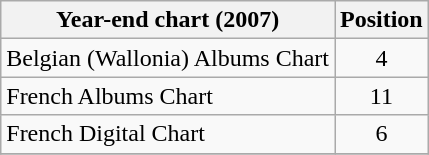<table class="wikitable sortable">
<tr>
<th>Year-end chart (2007)</th>
<th>Position</th>
</tr>
<tr>
<td>Belgian (Wallonia) Albums Chart</td>
<td align="center">4</td>
</tr>
<tr>
<td>French Albums Chart</td>
<td align="center">11</td>
</tr>
<tr>
<td>French Digital Chart</td>
<td align="center">6</td>
</tr>
<tr>
</tr>
</table>
